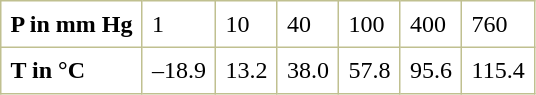<table border="1" cellspacing="0" cellpadding="6" style="margin: 0 0 0 0.5em; background: white; border-collapse: collapse; border-color: #C0C090;">
<tr>
<td><strong>P in mm Hg</strong></td>
<td>1</td>
<td>10</td>
<td>40</td>
<td>100</td>
<td>400</td>
<td>760</td>
</tr>
<tr>
<td><strong>T in °C</strong></td>
<td>–18.9</td>
<td>13.2</td>
<td>38.0</td>
<td>57.8</td>
<td>95.6</td>
<td>115.4</td>
</tr>
</table>
